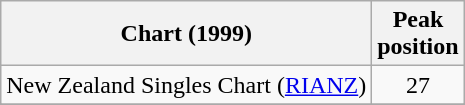<table class="wikitable sortable">
<tr>
<th>Chart (1999)</th>
<th>Peak<br>position</th>
</tr>
<tr>
<td>New Zealand Singles Chart (<a href='#'>RIANZ</a>)</td>
<td align=center>27</td>
</tr>
<tr>
</tr>
<tr>
</tr>
</table>
